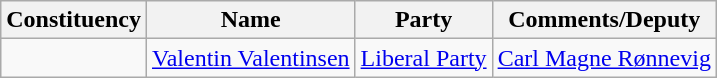<table class="wikitable">
<tr>
<th>Constituency</th>
<th>Name</th>
<th>Party</th>
<th>Comments/Deputy</th>
</tr>
<tr>
<td></td>
<td><a href='#'>Valentin Valentinsen</a></td>
<td><a href='#'>Liberal Party</a></td>
<td><a href='#'>Carl Magne Rønnevig</a></td>
</tr>
</table>
